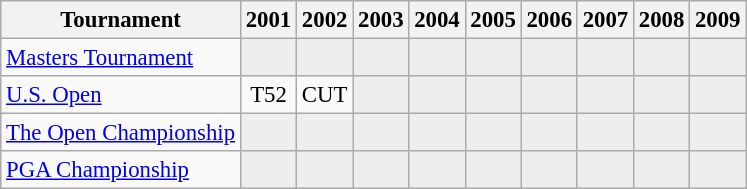<table class="wikitable" style="font-size:95%;text-align:center;">
<tr>
<th>Tournament</th>
<th>2001</th>
<th>2002</th>
<th>2003</th>
<th>2004</th>
<th>2005</th>
<th>2006</th>
<th>2007</th>
<th>2008</th>
<th>2009</th>
</tr>
<tr>
<td align=left><a href='#'>Masters Tournament</a></td>
<td style="background:#eeeeee;"></td>
<td style="background:#eeeeee;"></td>
<td style="background:#eeeeee;"></td>
<td style="background:#eeeeee;"></td>
<td style="background:#eeeeee;"></td>
<td style="background:#eeeeee;"></td>
<td style="background:#eeeeee;"></td>
<td style="background:#eeeeee;"></td>
<td style="background:#eeeeee;"></td>
</tr>
<tr>
<td align=left><a href='#'>U.S. Open</a></td>
<td>T52</td>
<td>CUT</td>
<td style="background:#eeeeee;"></td>
<td style="background:#eeeeee;"></td>
<td style="background:#eeeeee;"></td>
<td style="background:#eeeeee;"></td>
<td style="background:#eeeeee;"></td>
<td style="background:#eeeeee;"></td>
<td style="background:#eeeeee;"></td>
</tr>
<tr>
<td align=left><a href='#'>The Open Championship</a></td>
<td style="background:#eeeeee;"></td>
<td style="background:#eeeeee;"></td>
<td style="background:#eeeeee;"></td>
<td style="background:#eeeeee;"></td>
<td style="background:#eeeeee;"></td>
<td style="background:#eeeeee;"></td>
<td style="background:#eeeeee;"></td>
<td style="background:#eeeeee;"></td>
<td style="background:#eeeeee;"></td>
</tr>
<tr>
<td align=left><a href='#'>PGA Championship</a></td>
<td style="background:#eeeeee;"></td>
<td style="background:#eeeeee;"></td>
<td style="background:#eeeeee;"></td>
<td style="background:#eeeeee;"></td>
<td style="background:#eeeeee;"></td>
<td style="background:#eeeeee;"></td>
<td style="background:#eeeeee;"></td>
<td style="background:#eeeeee;"></td>
<td style="background:#eeeeee;"></td>
</tr>
</table>
